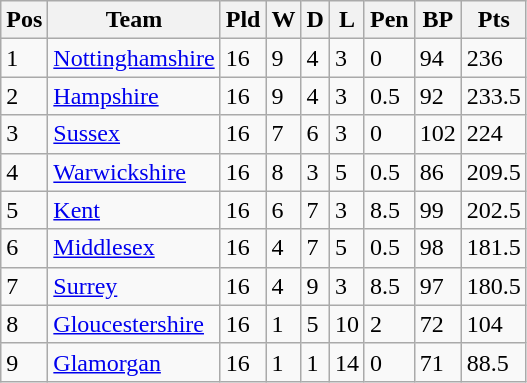<table class="wikitable">
<tr>
<th>Pos</th>
<th>Team</th>
<th>Pld</th>
<th>W</th>
<th>D</th>
<th>L</th>
<th>Pen</th>
<th>BP</th>
<th>Pts</th>
</tr>
<tr>
<td>1</td>
<td><a href='#'>Nottinghamshire</a></td>
<td>16</td>
<td>9</td>
<td>4</td>
<td>3</td>
<td>0</td>
<td>94</td>
<td>236</td>
</tr>
<tr>
<td>2</td>
<td><a href='#'>Hampshire</a></td>
<td>16</td>
<td>9</td>
<td>4</td>
<td>3</td>
<td>0.5</td>
<td>92</td>
<td>233.5</td>
</tr>
<tr>
<td>3</td>
<td><a href='#'>Sussex</a></td>
<td>16</td>
<td>7</td>
<td>6</td>
<td>3</td>
<td>0</td>
<td>102</td>
<td>224</td>
</tr>
<tr>
<td>4</td>
<td><a href='#'>Warwickshire</a></td>
<td>16</td>
<td>8</td>
<td>3</td>
<td>5</td>
<td>0.5</td>
<td>86</td>
<td>209.5</td>
</tr>
<tr>
<td>5</td>
<td><a href='#'>Kent</a></td>
<td>16</td>
<td>6</td>
<td>7</td>
<td>3</td>
<td>8.5</td>
<td>99</td>
<td>202.5</td>
</tr>
<tr>
<td>6</td>
<td><a href='#'>Middlesex</a></td>
<td>16</td>
<td>4</td>
<td>7</td>
<td>5</td>
<td>0.5</td>
<td>98</td>
<td>181.5</td>
</tr>
<tr>
<td>7</td>
<td><a href='#'>Surrey</a></td>
<td>16</td>
<td>4</td>
<td>9</td>
<td>3</td>
<td>8.5</td>
<td>97</td>
<td>180.5</td>
</tr>
<tr>
<td>8</td>
<td><a href='#'>Gloucestershire</a></td>
<td>16</td>
<td>1</td>
<td>5</td>
<td>10</td>
<td>2</td>
<td>72</td>
<td>104</td>
</tr>
<tr>
<td>9</td>
<td><a href='#'>Glamorgan</a></td>
<td>16</td>
<td>1</td>
<td>1</td>
<td>14</td>
<td>0</td>
<td>71</td>
<td>88.5</td>
</tr>
</table>
